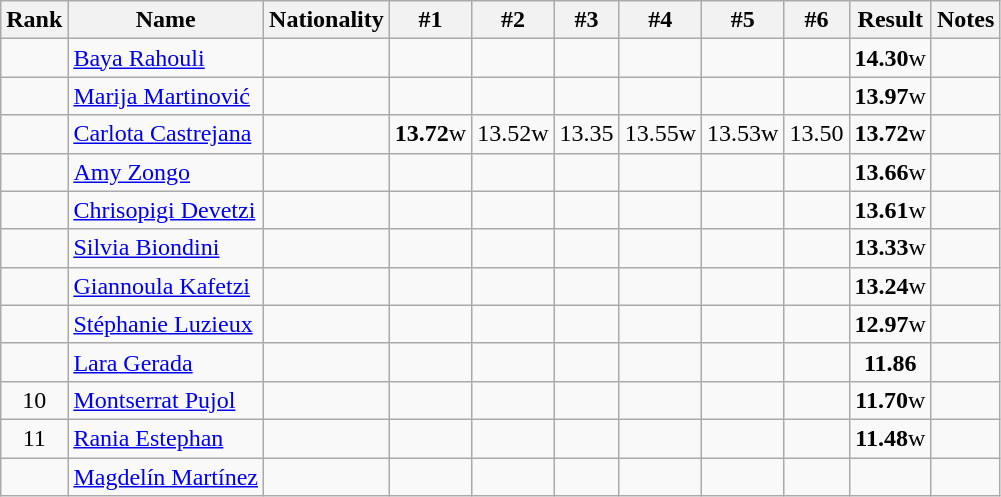<table class="wikitable sortable" style="text-align:center">
<tr>
<th>Rank</th>
<th>Name</th>
<th>Nationality</th>
<th>#1</th>
<th>#2</th>
<th>#3</th>
<th>#4</th>
<th>#5</th>
<th>#6</th>
<th>Result</th>
<th>Notes</th>
</tr>
<tr>
<td></td>
<td align=left><a href='#'>Baya Rahouli</a></td>
<td align=left></td>
<td></td>
<td></td>
<td></td>
<td></td>
<td></td>
<td></td>
<td><strong>14.30</strong>w</td>
<td></td>
</tr>
<tr>
<td></td>
<td align=left><a href='#'>Marija Martinović</a></td>
<td align=left></td>
<td></td>
<td></td>
<td></td>
<td></td>
<td></td>
<td></td>
<td><strong>13.97</strong>w</td>
<td></td>
</tr>
<tr>
<td></td>
<td align=left><a href='#'>Carlota Castrejana</a></td>
<td align=left></td>
<td><strong>13.72</strong>w</td>
<td>13.52w</td>
<td>13.35</td>
<td>13.55w</td>
<td>13.53w</td>
<td>13.50</td>
<td><strong>13.72</strong>w</td>
<td></td>
</tr>
<tr>
<td></td>
<td align=left><a href='#'>Amy Zongo</a></td>
<td align=left></td>
<td></td>
<td></td>
<td></td>
<td></td>
<td></td>
<td></td>
<td><strong>13.66</strong>w</td>
<td></td>
</tr>
<tr>
<td></td>
<td align=left><a href='#'>Chrisopigi Devetzi</a></td>
<td align=left></td>
<td></td>
<td></td>
<td></td>
<td></td>
<td></td>
<td></td>
<td><strong>13.61</strong>w</td>
<td></td>
</tr>
<tr>
<td></td>
<td align=left><a href='#'>Silvia Biondini</a></td>
<td align=left></td>
<td></td>
<td></td>
<td></td>
<td></td>
<td></td>
<td></td>
<td><strong>13.33</strong>w</td>
<td></td>
</tr>
<tr>
<td></td>
<td align=left><a href='#'>Giannoula Kafetzi</a></td>
<td align=left></td>
<td></td>
<td></td>
<td></td>
<td></td>
<td></td>
<td></td>
<td><strong>13.24</strong>w</td>
<td></td>
</tr>
<tr>
<td></td>
<td align=left><a href='#'>Stéphanie Luzieux</a></td>
<td align=left></td>
<td></td>
<td></td>
<td></td>
<td></td>
<td></td>
<td></td>
<td><strong>12.97</strong>w</td>
<td></td>
</tr>
<tr>
<td></td>
<td align=left><a href='#'>Lara Gerada</a></td>
<td align=left></td>
<td></td>
<td></td>
<td></td>
<td></td>
<td></td>
<td></td>
<td><strong>11.86</strong></td>
<td></td>
</tr>
<tr>
<td>10</td>
<td align=left><a href='#'>Montserrat Pujol</a></td>
<td align=left></td>
<td></td>
<td></td>
<td></td>
<td></td>
<td></td>
<td></td>
<td><strong>11.70</strong>w</td>
<td></td>
</tr>
<tr>
<td>11</td>
<td align=left><a href='#'>Rania Estephan</a></td>
<td align=left></td>
<td></td>
<td></td>
<td></td>
<td></td>
<td></td>
<td></td>
<td><strong>11.48</strong>w</td>
<td></td>
</tr>
<tr>
<td></td>
<td align=left><a href='#'>Magdelín Martínez</a></td>
<td align=left></td>
<td></td>
<td></td>
<td></td>
<td></td>
<td></td>
<td></td>
<td><strong></strong></td>
<td></td>
</tr>
</table>
